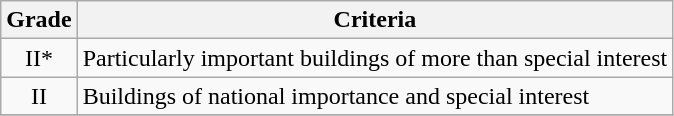<table class="wikitable" border="1">
<tr>
<th>Grade</th>
<th>Criteria</th>
</tr>
<tr>
<td align="center" >II*</td>
<td>Particularly important buildings of more than special interest</td>
</tr>
<tr>
<td align="center" >II</td>
<td>Buildings of national importance and special interest</td>
</tr>
<tr>
</tr>
</table>
